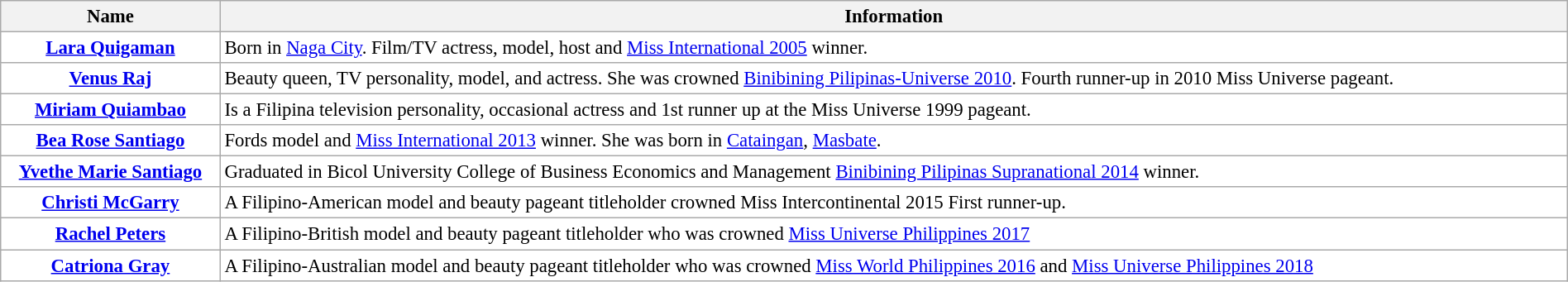<table class="wikitable collapsible collapsed" style="font-size:95%;background-color:white;width:100%">
<tr>
<th scope="col">Name</th>
<th scope="col">Information</th>
</tr>
<tr>
<th scope="row" style="background-color:initial;white-space:nowrap;"><a href='#'>Lara Quigaman</a></th>
<td>Born in <a href='#'>Naga City</a>. Film/TV actress, model, host and <a href='#'>Miss International 2005</a> winner.</td>
</tr>
<tr>
<th scope="row" style="background-color:initial;white-space:nowrap;"><a href='#'>Venus Raj</a></th>
<td>Beauty queen, TV personality, model, and actress. She was crowned <a href='#'>Binibining Pilipinas-Universe 2010</a>. Fourth runner-up in 2010 Miss Universe pageant.</td>
</tr>
<tr>
<th scope="row" style="background-color:initial;white-space:nowrap;"><a href='#'>Miriam Quiambao</a></th>
<td>Is a Filipina television personality, occasional actress and 1st runner up at the Miss Universe 1999 pageant.</td>
</tr>
<tr>
<th scope="row" style="background-color:initial;white-space:nowrap;"><a href='#'>Bea Rose Santiago</a></th>
<td>Fords model and <a href='#'>Miss International 2013</a> winner. She was born in <a href='#'>Cataingan</a>, <a href='#'>Masbate</a>.</td>
</tr>
<tr>
<th scope="row" style="background-color:initial;white-space:nowrap;"><a href='#'>Yvethe Marie Santiago</a></th>
<td>Graduated in Bicol University College of Business Economics and Management <a href='#'>Binibining Pilipinas Supranational 2014</a> winner.</td>
</tr>
<tr>
<th scope="row" style="background-color:initial;white-space:nowrap;"><a href='#'>Christi McGarry</a></th>
<td>A Filipino-American model and beauty pageant titleholder crowned Miss Intercontinental 2015 First runner-up.</td>
</tr>
<tr>
<th scope="row" style="background-color:initial;white-space:nowrap;"><a href='#'>Rachel Peters</a></th>
<td>A Filipino-British model and beauty pageant titleholder who was crowned <a href='#'>Miss Universe Philippines 2017</a></td>
</tr>
<tr>
<th scope="row" style="background-color:initial;white-space:nowrap;"><a href='#'>Catriona Gray</a></th>
<td>A Filipino-Australian model and beauty pageant titleholder who was crowned <a href='#'>Miss World Philippines 2016</a> and <a href='#'>Miss Universe Philippines 2018</a></td>
</tr>
</table>
